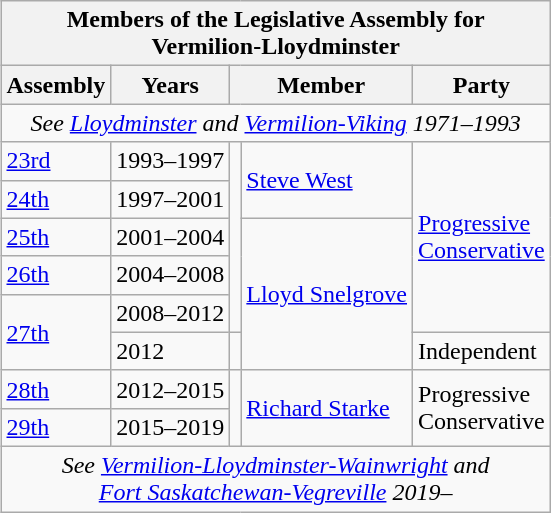<table class="wikitable" align=right>
<tr>
<th colspan=5>Members of the Legislative Assembly for<br>Vermilion-Lloydminster</th>
</tr>
<tr>
<th>Assembly</th>
<th>Years</th>
<th colspan="2">Member</th>
<th>Party</th>
</tr>
<tr>
<td align="center" colspan=5><em>See  <a href='#'>Lloydminster</a> and <a href='#'>Vermilion-Viking</a> 1971–1993</em></td>
</tr>
<tr>
<td><a href='#'>23rd</a></td>
<td>1993–1997</td>
<td rowspan=5 ></td>
<td rowspan=2><a href='#'>Steve West</a></td>
<td rowspan=5><a href='#'>Progressive<br>Conservative</a></td>
</tr>
<tr>
<td><a href='#'>24th</a></td>
<td>1997–2001</td>
</tr>
<tr>
<td><a href='#'>25th</a></td>
<td>2001–2004</td>
<td rowspan=4><a href='#'>Lloyd Snelgrove</a></td>
</tr>
<tr>
<td><a href='#'>26th</a></td>
<td>2004–2008</td>
</tr>
<tr>
<td rowspan=2><a href='#'>27th</a></td>
<td>2008–2012</td>
</tr>
<tr>
<td>2012</td>
<td></td>
<td>Independent</td>
</tr>
<tr>
<td><a href='#'>28th</a></td>
<td>2012–2015</td>
<td rowspan=2 ></td>
<td rowspan=2><a href='#'>Richard Starke</a></td>
<td rowspan=2>Progressive<br>Conservative</td>
</tr>
<tr>
<td><a href='#'>29th</a></td>
<td>2015–2019</td>
</tr>
<tr>
<td align="center" colspan=5><em>See <a href='#'>Vermilion-Lloydminster-Wainwright</a> and <br><a href='#'>Fort Saskatchewan-Vegreville</a> 2019–</em></td>
</tr>
</table>
